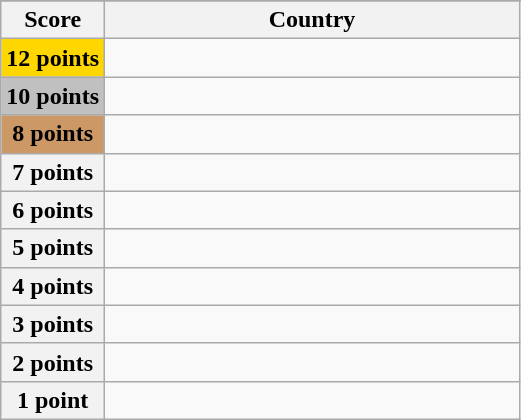<table class="wikitable">
<tr>
</tr>
<tr>
<th scope="col" width="20%">Score</th>
<th scope="col">Country</th>
</tr>
<tr>
<th scope="row" style="background:gold">12 points</th>
<td></td>
</tr>
<tr>
<th scope="row" style="background:silver">10 points</th>
<td></td>
</tr>
<tr>
<th scope="row" style="background:#CC9966">8 points</th>
<td></td>
</tr>
<tr>
<th scope="row">7 points</th>
<td></td>
</tr>
<tr>
<th scope="row">6 points</th>
<td></td>
</tr>
<tr>
<th scope="row">5 points</th>
<td></td>
</tr>
<tr>
<th scope="row">4 points</th>
<td></td>
</tr>
<tr>
<th scope="row">3 points</th>
<td></td>
</tr>
<tr>
<th scope="row">2 points</th>
<td></td>
</tr>
<tr>
<th scope="row">1 point</th>
<td></td>
</tr>
</table>
